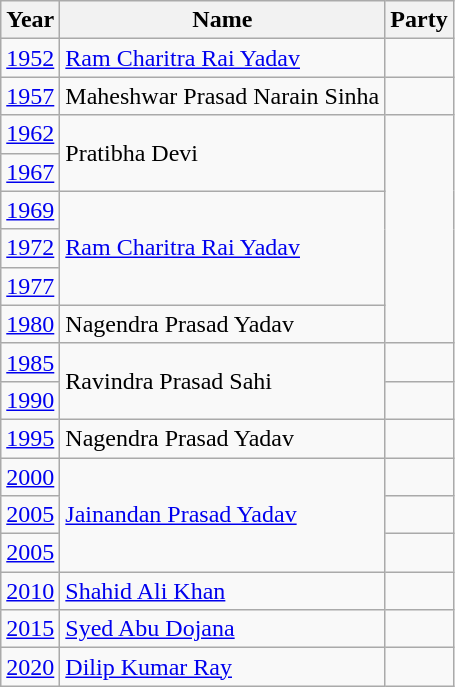<table class="wikitable sortable">
<tr>
<th>Year</th>
<th>Name</th>
<th colspan="2">Party</th>
</tr>
<tr>
<td><a href='#'>1952</a></td>
<td><a href='#'>Ram Charitra Rai Yadav</a></td>
<td></td>
</tr>
<tr>
<td><a href='#'>1957</a></td>
<td>Maheshwar Prasad Narain Sinha</td>
<td></td>
</tr>
<tr>
<td><a href='#'>1962</a></td>
<td rowspan="2">Pratibha Devi</td>
</tr>
<tr>
<td><a href='#'>1967</a></td>
</tr>
<tr>
<td><a href='#'>1969</a></td>
<td rowspan="3"><a href='#'>Ram Charitra Rai Yadav</a></td>
</tr>
<tr>
<td><a href='#'>1972</a></td>
</tr>
<tr>
<td><a href='#'>1977</a></td>
</tr>
<tr>
<td><a href='#'>1980</a></td>
<td>Nagendra Prasad Yadav</td>
</tr>
<tr>
<td><a href='#'>1985</a></td>
<td rowspan="2">Ravindra Prasad Sahi</td>
<td></td>
</tr>
<tr>
<td><a href='#'>1990</a></td>
<td></td>
</tr>
<tr>
<td><a href='#'>1995</a></td>
<td>Nagendra Prasad Yadav</td>
<td></td>
</tr>
<tr>
<td><a href='#'>2000</a></td>
<td rowspan="3"><a href='#'>Jainandan Prasad Yadav</a></td>
<td></td>
</tr>
<tr>
<td><a href='#'>2005</a></td>
<td></td>
</tr>
<tr>
<td><a href='#'>2005</a></td>
</tr>
<tr>
<td><a href='#'>2010</a></td>
<td><a href='#'>Shahid Ali Khan</a></td>
<td></td>
</tr>
<tr>
<td><a href='#'>2015</a></td>
<td><a href='#'>Syed Abu Dojana</a></td>
<td></td>
</tr>
<tr>
<td><a href='#'>2020</a></td>
<td><a href='#'>Dilip Kumar Ray</a></td>
<td></td>
</tr>
</table>
